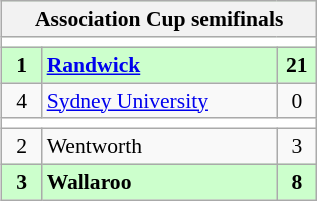<table align="right" class="wikitable" style="font-size:90%; text-align:center; margin-left:1em; margin-right:4em">
<tr bgcolor=#ccffcc>
<th colspan=3>Association Cup semifinals</th>
</tr>
<tr bgcolor=#fff>
<td colspan=3></td>
</tr>
<tr bgcolor=#ccffcc>
<td width=20><strong>1</strong></td>
<td width=150; align=left> <a href='#'><strong>Randwick</strong></a></td>
<td width=20><strong>21</strong></td>
</tr>
<tr>
<td>4</td>
<td align=left> <a href='#'>Sydney University</a></td>
<td>0</td>
</tr>
<tr bgcolor=#fff>
<td colspan=3></td>
</tr>
<tr>
<td>2</td>
<td align=left>Wentworth</td>
<td>3</td>
</tr>
<tr bgcolor=#ccffcc>
<td><strong>3</strong></td>
<td align=left> <strong>Wallaroo</strong></td>
<td><strong>8</strong></td>
</tr>
</table>
